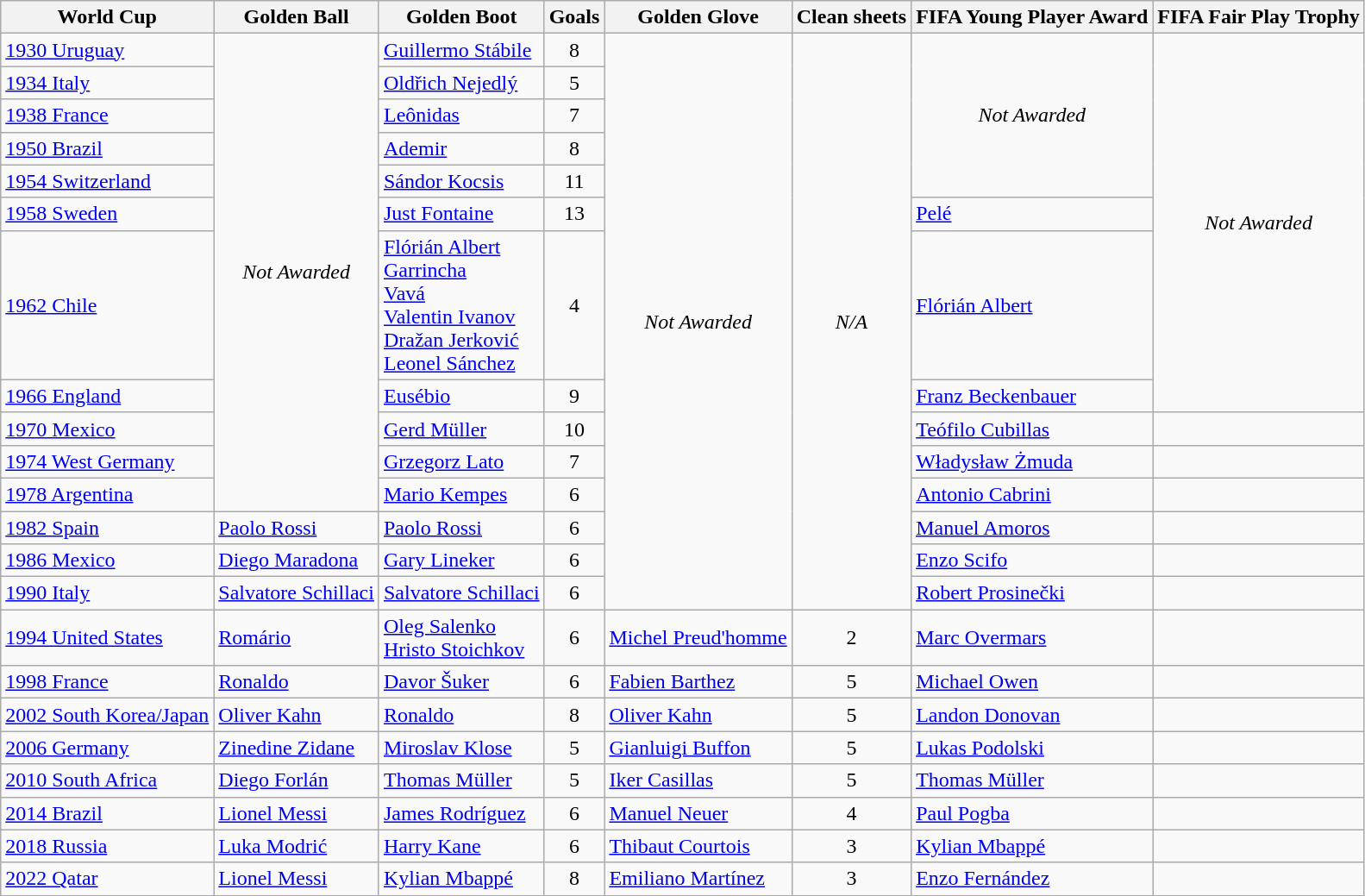<table class="wikitable">
<tr>
<th>World Cup</th>
<th>Golden Ball</th>
<th>Golden Boot</th>
<th>Goals</th>
<th>Golden Glove</th>
<th>Clean sheets</th>
<th>FIFA Young Player Award</th>
<th>FIFA Fair Play Trophy</th>
</tr>
<tr>
<td> <a href='#'>1930 Uruguay</a></td>
<td rowspan="11" align=center><em>Not Awarded</em></td>
<td> <a href='#'>Guillermo Stábile</a></td>
<td align=center>8</td>
<td rowspan="14" align=center><em>Not Awarded</em></td>
<td rowspan="14" align=center><em>N/A</em></td>
<td rowspan="5" align=center><em>Not Awarded</em></td>
<td rowspan="8" align=center><em>Not Awarded</em></td>
</tr>
<tr>
<td> <a href='#'>1934 Italy</a></td>
<td> <a href='#'>Oldřich Nejedlý</a></td>
<td align=center>5</td>
</tr>
<tr>
<td> <a href='#'>1938 France</a></td>
<td> <a href='#'>Leônidas</a></td>
<td align=center>7</td>
</tr>
<tr>
<td> <a href='#'>1950 Brazil</a></td>
<td> <a href='#'>Ademir</a></td>
<td align=center>8</td>
</tr>
<tr>
<td> <a href='#'>1954 Switzerland</a></td>
<td> <a href='#'>Sándor Kocsis</a></td>
<td align=center>11</td>
</tr>
<tr>
<td> <a href='#'>1958 Sweden</a></td>
<td> <a href='#'>Just Fontaine</a></td>
<td align=center>13</td>
<td> <a href='#'>Pelé</a></td>
</tr>
<tr>
<td> <a href='#'>1962 Chile</a></td>
<td> <a href='#'>Flórián Albert</a><br> <a href='#'>Garrincha</a><br> <a href='#'>Vavá</a><br> <a href='#'>Valentin Ivanov</a><br> <a href='#'>Dražan Jerković</a><br> <a href='#'>Leonel Sánchez</a></td>
<td align=center>4</td>
<td> <a href='#'>Flórián Albert</a></td>
</tr>
<tr>
<td> <a href='#'>1966 England</a></td>
<td> <a href='#'>Eusébio</a></td>
<td align=center>9</td>
<td> <a href='#'>Franz Beckenbauer</a></td>
</tr>
<tr>
<td> <a href='#'>1970 Mexico</a></td>
<td> <a href='#'>Gerd Müller</a></td>
<td align=center>10</td>
<td> <a href='#'>Teófilo Cubillas</a></td>
<td></td>
</tr>
<tr>
<td> <a href='#'>1974 West Germany</a></td>
<td> <a href='#'>Grzegorz Lato</a></td>
<td align=center>7</td>
<td> <a href='#'>Władysław Żmuda</a></td>
<td></td>
</tr>
<tr>
<td> <a href='#'>1978 Argentina</a></td>
<td> <a href='#'>Mario Kempes</a></td>
<td align=center>6</td>
<td> <a href='#'>Antonio Cabrini</a></td>
<td></td>
</tr>
<tr>
<td> <a href='#'>1982 Spain</a></td>
<td> <a href='#'>Paolo Rossi</a></td>
<td> <a href='#'>Paolo Rossi</a></td>
<td align=center>6</td>
<td> <a href='#'>Manuel Amoros</a></td>
<td></td>
</tr>
<tr>
<td> <a href='#'>1986 Mexico</a></td>
<td> <a href='#'>Diego Maradona</a></td>
<td> <a href='#'>Gary Lineker</a></td>
<td align=center>6</td>
<td> <a href='#'>Enzo Scifo</a></td>
<td></td>
</tr>
<tr>
<td> <a href='#'>1990 Italy</a></td>
<td> <a href='#'>Salvatore Schillaci</a></td>
<td> <a href='#'>Salvatore Schillaci</a></td>
<td align=center>6</td>
<td> <a href='#'>Robert Prosinečki</a></td>
<td></td>
</tr>
<tr>
<td> <a href='#'>1994 United States</a></td>
<td> <a href='#'>Romário</a></td>
<td> <a href='#'>Oleg Salenko</a><br> <a href='#'>Hristo Stoichkov</a></td>
<td align=center>6</td>
<td> <a href='#'>Michel Preud'homme</a></td>
<td align=center>2</td>
<td> <a href='#'>Marc Overmars</a></td>
<td></td>
</tr>
<tr>
<td> <a href='#'>1998 France</a></td>
<td> <a href='#'>Ronaldo</a></td>
<td> <a href='#'>Davor Šuker</a></td>
<td align=center>6</td>
<td> <a href='#'>Fabien Barthez</a></td>
<td align=center>5</td>
<td> <a href='#'>Michael Owen</a></td>
<td><br></td>
</tr>
<tr>
<td> <a href='#'>2002 South Korea/Japan</a></td>
<td> <a href='#'>Oliver Kahn</a></td>
<td> <a href='#'>Ronaldo</a></td>
<td align=center>8</td>
<td> <a href='#'>Oliver Kahn</a></td>
<td align=center>5</td>
<td> <a href='#'>Landon Donovan</a></td>
<td></td>
</tr>
<tr>
<td> <a href='#'>2006 Germany</a></td>
<td> <a href='#'>Zinedine Zidane</a></td>
<td> <a href='#'>Miroslav Klose</a></td>
<td align=center>5</td>
<td> <a href='#'>Gianluigi Buffon</a></td>
<td align=center>5</td>
<td> <a href='#'>Lukas Podolski</a></td>
<td><br></td>
</tr>
<tr>
<td> <a href='#'>2010 South Africa</a></td>
<td> <a href='#'>Diego Forlán</a></td>
<td> <a href='#'>Thomas Müller</a></td>
<td align=center>5</td>
<td> <a href='#'>Iker Casillas</a></td>
<td align=center>5</td>
<td> <a href='#'>Thomas Müller</a></td>
<td></td>
</tr>
<tr>
<td> <a href='#'>2014 Brazil</a></td>
<td> <a href='#'>Lionel Messi</a></td>
<td> <a href='#'>James Rodríguez</a></td>
<td align=center>6</td>
<td> <a href='#'>Manuel Neuer</a></td>
<td align=center>4</td>
<td> <a href='#'>Paul Pogba</a></td>
<td></td>
</tr>
<tr>
<td> <a href='#'>2018 Russia</a></td>
<td> <a href='#'>Luka Modrić</a></td>
<td> <a href='#'>Harry Kane</a></td>
<td align=center>6</td>
<td> <a href='#'>Thibaut Courtois</a></td>
<td align=center>3</td>
<td> <a href='#'>Kylian Mbappé</a></td>
<td></td>
</tr>
<tr>
<td> <a href='#'>2022 Qatar</a></td>
<td> <a href='#'>Lionel Messi</a></td>
<td> <a href='#'>Kylian Mbappé</a></td>
<td align=center>8</td>
<td> <a href='#'>Emiliano Martínez</a></td>
<td align=center>3</td>
<td> <a href='#'>Enzo Fernández</a></td>
<td></td>
</tr>
</table>
